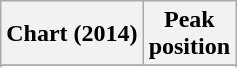<table class="wikitable sortable plainrowheaders" style="text-align:center">
<tr>
<th scope="col">Chart (2014)</th>
<th scope="col">Peak<br>position</th>
</tr>
<tr>
</tr>
<tr>
</tr>
<tr>
</tr>
<tr>
</tr>
<tr>
</tr>
</table>
